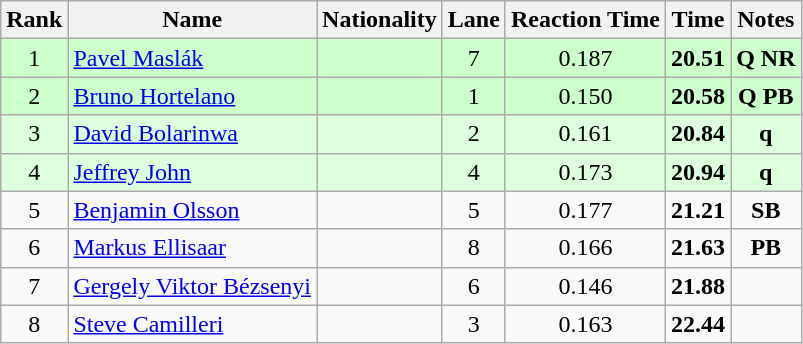<table class="wikitable sortable" style="text-align:center">
<tr>
<th>Rank</th>
<th>Name</th>
<th>Nationality</th>
<th>Lane</th>
<th>Reaction Time</th>
<th>Time</th>
<th>Notes</th>
</tr>
<tr bgcolor=ccffcc>
<td>1</td>
<td align=left><a href='#'>Pavel Maslák</a></td>
<td align=left></td>
<td>7</td>
<td>0.187</td>
<td><strong>20.51</strong></td>
<td><strong>Q NR</strong></td>
</tr>
<tr bgcolor=ccffcc>
<td>2</td>
<td align=left><a href='#'>Bruno Hortelano</a></td>
<td align=left></td>
<td>1</td>
<td>0.150</td>
<td><strong>20.58</strong></td>
<td><strong>Q PB</strong></td>
</tr>
<tr bgcolor=ddffdd>
<td>3</td>
<td align=left><a href='#'>David Bolarinwa</a></td>
<td align=left></td>
<td>2</td>
<td>0.161</td>
<td><strong>20.84</strong></td>
<td><strong>q</strong></td>
</tr>
<tr bgcolor=ddffdd>
<td>4</td>
<td align=left><a href='#'>Jeffrey John</a></td>
<td align=left></td>
<td>4</td>
<td>0.173</td>
<td><strong>20.94</strong></td>
<td><strong>q</strong></td>
</tr>
<tr>
<td>5</td>
<td align=left><a href='#'>Benjamin Olsson</a></td>
<td align=left></td>
<td>5</td>
<td>0.177</td>
<td><strong>21.21</strong></td>
<td><strong>SB</strong></td>
</tr>
<tr>
<td>6</td>
<td align=left><a href='#'>Markus Ellisaar</a></td>
<td align=left></td>
<td>8</td>
<td>0.166</td>
<td><strong>21.63</strong></td>
<td><strong>PB</strong></td>
</tr>
<tr>
<td>7</td>
<td align=left><a href='#'>Gergely Viktor Bézsenyi</a></td>
<td align=left></td>
<td>6</td>
<td>0.146</td>
<td><strong>21.88</strong></td>
<td></td>
</tr>
<tr>
<td>8</td>
<td align=left><a href='#'>Steve Camilleri</a></td>
<td align=left></td>
<td>3</td>
<td>0.163</td>
<td><strong>22.44</strong></td>
<td></td>
</tr>
</table>
